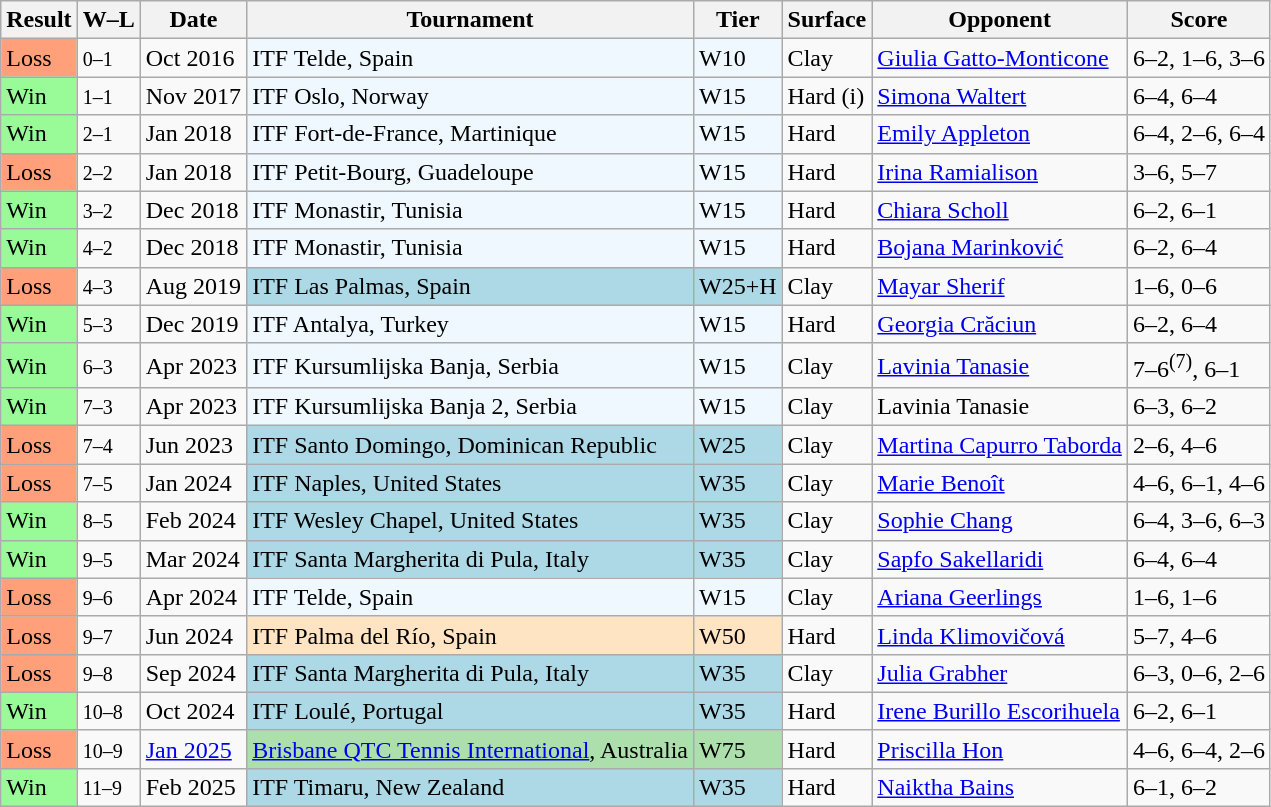<table class="sortable wikitable">
<tr>
<th>Result</th>
<th class="unsortable">W–L</th>
<th>Date</th>
<th>Tournament</th>
<th>Tier</th>
<th>Surface</th>
<th>Opponent</th>
<th class="unsortable">Score</th>
</tr>
<tr>
<td style="background:#ffa07a;">Loss</td>
<td><small>0–1</small></td>
<td>Oct 2016</td>
<td style="background:#f0f8ff;">ITF Telde, Spain</td>
<td style="background:#f0f8ff;">W10</td>
<td>Clay</td>
<td> <a href='#'>Giulia Gatto-Monticone</a></td>
<td>6–2, 1–6, 3–6</td>
</tr>
<tr>
<td style="background:#98fb98;">Win</td>
<td><small>1–1</small></td>
<td>Nov 2017</td>
<td style="background:#f0f8ff;">ITF Oslo, Norway</td>
<td style="background:#f0f8ff;">W15</td>
<td>Hard (i)</td>
<td> <a href='#'>Simona Waltert</a></td>
<td>6–4, 6–4</td>
</tr>
<tr>
<td style="background:#98fb98;">Win</td>
<td><small>2–1</small></td>
<td>Jan 2018</td>
<td style="background:#f0f8ff;">ITF Fort-de-France, Martinique</td>
<td style="background:#f0f8ff;">W15</td>
<td>Hard</td>
<td> <a href='#'>Emily Appleton</a></td>
<td>6–4, 2–6, 6–4</td>
</tr>
<tr>
<td style="background:#ffa07a;">Loss</td>
<td><small>2–2</small></td>
<td>Jan 2018</td>
<td style="background:#f0f8ff;">ITF Petit-Bourg, Guadeloupe</td>
<td style="background:#f0f8ff;">W15</td>
<td>Hard</td>
<td> <a href='#'>Irina Ramialison</a></td>
<td>3–6, 5–7</td>
</tr>
<tr>
<td style="background:#98fb98;">Win</td>
<td><small>3–2</small></td>
<td>Dec 2018</td>
<td style="background:#f0f8ff;">ITF Monastir, Tunisia</td>
<td style="background:#f0f8ff;">W15</td>
<td>Hard</td>
<td> <a href='#'>Chiara Scholl</a></td>
<td>6–2, 6–1</td>
</tr>
<tr>
<td style="background:#98fb98;">Win</td>
<td><small>4–2</small></td>
<td>Dec 2018</td>
<td style="background:#f0f8ff;">ITF Monastir, Tunisia</td>
<td style="background:#f0f8ff;">W15</td>
<td>Hard</td>
<td> <a href='#'>Bojana Marinković</a></td>
<td>6–2, 6–4</td>
</tr>
<tr>
<td style="background:#ffa07a;">Loss</td>
<td><small>4–3</small></td>
<td>Aug 2019</td>
<td style="background:lightblue;">ITF Las Palmas, Spain</td>
<td style="background:lightblue;">W25+H</td>
<td>Clay</td>
<td> <a href='#'>Mayar Sherif</a></td>
<td>1–6, 0–6</td>
</tr>
<tr>
<td style="background:#98fb98;">Win</td>
<td><small>5–3</small></td>
<td>Dec 2019</td>
<td style="background:#f0f8ff;">ITF Antalya, Turkey</td>
<td style="background:#f0f8ff;">W15</td>
<td>Hard</td>
<td> <a href='#'>Georgia Crăciun</a></td>
<td>6–2, 6–4</td>
</tr>
<tr>
<td style="background:#98fb98;">Win</td>
<td><small>6–3</small></td>
<td>Apr 2023</td>
<td style="background:#f0f8ff;">ITF Kursumlijska Banja, Serbia</td>
<td style="background:#f0f8ff;">W15</td>
<td>Clay</td>
<td> <a href='#'>Lavinia Tanasie</a></td>
<td>7–6<sup>(7)</sup>, 6–1</td>
</tr>
<tr>
<td style="background:#98fb98;">Win</td>
<td><small>7–3</small></td>
<td>Apr 2023</td>
<td style="background:#f0f8ff;">ITF Kursumlijska Banja 2, Serbia</td>
<td style="background:#f0f8ff;">W15</td>
<td>Clay</td>
<td> Lavinia Tanasie</td>
<td>6–3, 6–2</td>
</tr>
<tr>
<td style="background:#ffa07a;">Loss</td>
<td><small>7–4</small></td>
<td>Jun 2023</td>
<td style="background:lightblue;">ITF Santo Domingo, Dominican Republic</td>
<td style="background:lightblue;">W25</td>
<td>Clay</td>
<td> <a href='#'>Martina Capurro Taborda</a></td>
<td>2–6, 4–6</td>
</tr>
<tr>
<td style="background:#ffa07a;">Loss</td>
<td><small>7–5</small></td>
<td>Jan 2024</td>
<td style="background:lightblue;">ITF Naples, United States</td>
<td style="background:lightblue;">W35</td>
<td>Clay</td>
<td> <a href='#'>Marie Benoît</a></td>
<td>4–6, 6–1, 4–6</td>
</tr>
<tr>
<td style="background:#98fb98;">Win</td>
<td><small>8–5</small></td>
<td>Feb 2024</td>
<td style="background:lightblue;">ITF Wesley Chapel, United States</td>
<td style="background:lightblue;">W35</td>
<td>Clay</td>
<td> <a href='#'>Sophie Chang</a></td>
<td>6–4, 3–6, 6–3</td>
</tr>
<tr>
<td style="background:#98fb98;">Win</td>
<td><small>9–5</small></td>
<td>Mar 2024</td>
<td style="background:lightblue;">ITF Santa Margherita di Pula, Italy</td>
<td style="background:lightblue;">W35</td>
<td>Clay</td>
<td> <a href='#'>Sapfo Sakellaridi</a></td>
<td>6–4, 6–4</td>
</tr>
<tr>
<td style="background:#ffa07a;">Loss</td>
<td><small>9–6</small></td>
<td>Apr 2024</td>
<td style="background:#f0f8ff;">ITF Telde, Spain</td>
<td style="background:#f0f8ff;">W15</td>
<td>Clay</td>
<td> <a href='#'>Ariana Geerlings</a></td>
<td>1–6, 1–6</td>
</tr>
<tr>
<td style="background:#ffa07a;">Loss</td>
<td><small>9–7</small></td>
<td>Jun 2024</td>
<td style="background:#ffe4c4;">ITF Palma del Río, Spain</td>
<td style="background:#ffe4c4;">W50</td>
<td>Hard</td>
<td> <a href='#'>Linda Klimovičová</a></td>
<td>5–7, 4–6</td>
</tr>
<tr>
<td style="background:#ffa07a;">Loss</td>
<td><small>9–8</small></td>
<td>Sep 2024</td>
<td style="background:lightblue;">ITF Santa Margherita di Pula, Italy</td>
<td style="background:lightblue;">W35</td>
<td>Clay</td>
<td> <a href='#'>Julia Grabher</a></td>
<td>6–3, 0–6, 2–6</td>
</tr>
<tr>
<td style="background:#98fb98;">Win</td>
<td><small>10–8</small></td>
<td>Oct 2024</td>
<td style="background:lightblue;">ITF Loulé, Portugal</td>
<td style="background:lightblue;">W35</td>
<td>Hard</td>
<td> <a href='#'>Irene Burillo Escorihuela</a></td>
<td>6–2, 6–1</td>
</tr>
<tr>
<td style="background:#ffa07a;">Loss</td>
<td><small>10–9</small></td>
<td><a href='#'>Jan 2025</a></td>
<td style="background:#addfad;"><a href='#'>Brisbane QTC Tennis International</a>, Australia</td>
<td style="background:#addfad;">W75</td>
<td>Hard</td>
<td> <a href='#'>Priscilla Hon</a></td>
<td>4–6, 6–4, 2–6</td>
</tr>
<tr>
<td style="background:#98fb98;">Win</td>
<td><small>11–9</small></td>
<td>Feb 2025</td>
<td style="background:lightblue;">ITF Timaru, New Zealand</td>
<td style="background:lightblue;">W35</td>
<td>Hard</td>
<td> <a href='#'>Naiktha Bains</a></td>
<td>6–1, 6–2</td>
</tr>
</table>
